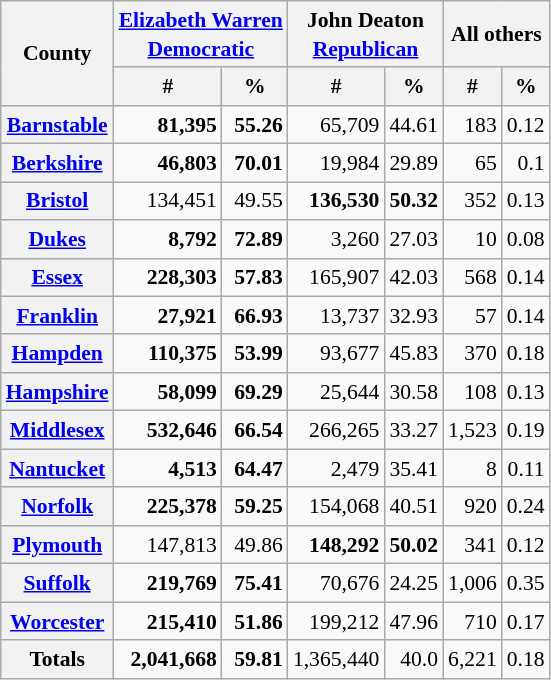<table class="wikitable sortable" style="text-align:right;font-size:90%;line-height:1.3">
<tr>
<th rowspan="2">County</th>
<th colspan="2"><a href='#'>Elizabeth Warren</a><br><a href='#'>Democratic</a></th>
<th colspan="2">John Deaton<br><a href='#'>Republican</a></th>
<th colspan="2">All others</th>
</tr>
<tr>
<th data-sort-type="number">#</th>
<th data-sort-type="number">%</th>
<th data-sort-type="number">#</th>
<th data-sort-type="number">%</th>
<th data-sort-type="number">#</th>
<th data-sort-type="number">%</th>
</tr>
<tr>
<th><a href='#'>Barnstable</a></th>
<td><strong>81,395</strong></td>
<td><strong>55.26</strong></td>
<td>65,709</td>
<td>44.61</td>
<td>183</td>
<td>0.12</td>
</tr>
<tr>
<th><a href='#'>Berkshire</a></th>
<td><strong>46,803</strong></td>
<td><strong>70.01</strong></td>
<td>19,984</td>
<td>29.89</td>
<td>65</td>
<td>0.1</td>
</tr>
<tr>
<th><a href='#'>Bristol</a></th>
<td>134,451</td>
<td>49.55</td>
<td><strong>136,530</strong></td>
<td><strong>50.32</strong></td>
<td>352</td>
<td>0.13</td>
</tr>
<tr>
<th><a href='#'>Dukes</a></th>
<td><strong>8,792</strong></td>
<td><strong>72.89</strong></td>
<td>3,260</td>
<td>27.03</td>
<td>10</td>
<td>0.08</td>
</tr>
<tr>
<th><a href='#'>Essex</a></th>
<td><strong>228,303</strong></td>
<td><strong>57.83</strong></td>
<td>165,907</td>
<td>42.03</td>
<td>568</td>
<td>0.14</td>
</tr>
<tr>
<th><a href='#'>Franklin</a></th>
<td><strong>27,921</strong></td>
<td><strong>66.93</strong></td>
<td>13,737</td>
<td>32.93</td>
<td>57</td>
<td>0.14</td>
</tr>
<tr>
<th><a href='#'>Hampden</a></th>
<td><strong>110,375</strong></td>
<td><strong>53.99</strong></td>
<td>93,677</td>
<td>45.83</td>
<td>370</td>
<td>0.18</td>
</tr>
<tr>
<th><a href='#'>Hampshire</a></th>
<td><strong>58,099</strong></td>
<td><strong>69.29</strong></td>
<td>25,644</td>
<td>30.58</td>
<td>108</td>
<td>0.13</td>
</tr>
<tr>
<th><a href='#'>Middlesex</a></th>
<td><strong>532,646</strong></td>
<td><strong>66.54</strong></td>
<td>266,265</td>
<td>33.27</td>
<td>1,523</td>
<td>0.19</td>
</tr>
<tr>
<th><a href='#'>Nantucket</a></th>
<td><strong>4,513</strong></td>
<td><strong>64.47</strong></td>
<td>2,479</td>
<td>35.41</td>
<td>8</td>
<td>0.11</td>
</tr>
<tr>
<th><a href='#'>Norfolk</a></th>
<td><strong>225,378</strong></td>
<td><strong>59.25</strong></td>
<td>154,068</td>
<td>40.51</td>
<td>920</td>
<td>0.24</td>
</tr>
<tr>
<th><a href='#'>Plymouth</a></th>
<td>147,813</td>
<td>49.86</td>
<td><strong>148,292</strong></td>
<td><strong>50.02</strong></td>
<td>341</td>
<td>0.12</td>
</tr>
<tr>
<th><a href='#'>Suffolk</a></th>
<td><strong>219,769</strong></td>
<td><strong>75.41</strong></td>
<td>70,676</td>
<td>24.25</td>
<td>1,006</td>
<td>0.35</td>
</tr>
<tr>
<th><a href='#'>Worcester</a></th>
<td><strong>215,410</strong></td>
<td><strong>51.86</strong></td>
<td>199,212</td>
<td>47.96</td>
<td>710</td>
<td>0.17</td>
</tr>
<tr class=sortbottom>
<th>Totals</th>
<td><strong>2,041,668</strong></td>
<td><strong>59.81</strong></td>
<td>1,365,440</td>
<td>40.0</td>
<td>6,221</td>
<td>0.18</td>
</tr>
</table>
